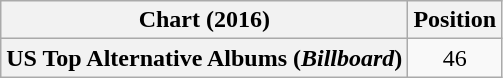<table class="wikitable plainrowheaders" style="text-align:center">
<tr>
<th scope="col">Chart (2016)</th>
<th scope="col">Position</th>
</tr>
<tr>
<th scope="row">US Top Alternative Albums (<em>Billboard</em>)</th>
<td>46</td>
</tr>
</table>
